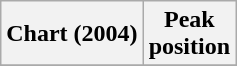<table class="wikitable">
<tr>
<th align="left">Chart (2004)</th>
<th align="center">Peak<br>position</th>
</tr>
<tr>
</tr>
</table>
